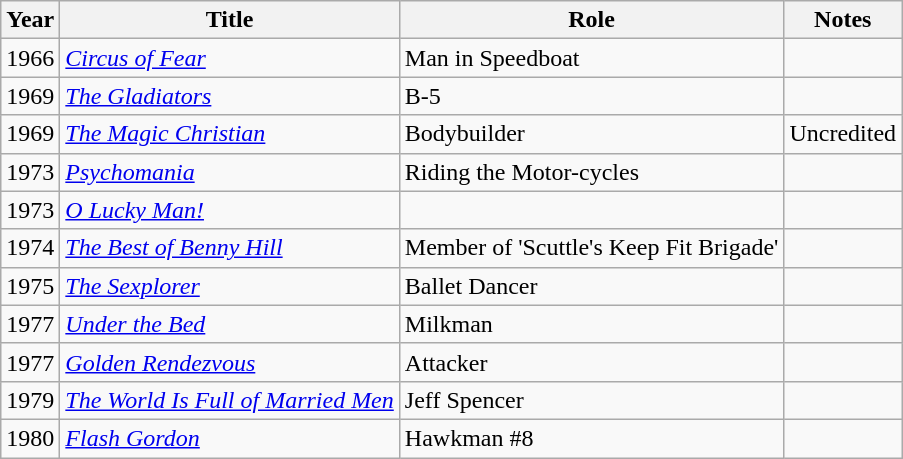<table class="wikitable">
<tr>
<th>Year</th>
<th>Title</th>
<th>Role</th>
<th>Notes</th>
</tr>
<tr>
<td>1966</td>
<td><em><a href='#'>Circus of Fear</a></em></td>
<td>Man in Speedboat</td>
<td></td>
</tr>
<tr>
<td>1969</td>
<td><em><a href='#'>The Gladiators</a></em></td>
<td>B-5</td>
<td></td>
</tr>
<tr>
<td>1969</td>
<td><em><a href='#'>The Magic Christian</a></em></td>
<td>Bodybuilder</td>
<td>Uncredited</td>
</tr>
<tr>
<td>1973</td>
<td><em><a href='#'>Psychomania</a></em></td>
<td>Riding the Motor-cycles</td>
<td></td>
</tr>
<tr>
<td>1973</td>
<td><em><a href='#'>O Lucky Man!</a></em></td>
<td></td>
<td></td>
</tr>
<tr>
<td>1974</td>
<td><em><a href='#'>The Best of Benny Hill</a></em></td>
<td>Member of 'Scuttle's Keep Fit Brigade'</td>
<td></td>
</tr>
<tr>
<td>1975</td>
<td><em><a href='#'>The Sexplorer</a></em></td>
<td>Ballet Dancer</td>
<td></td>
</tr>
<tr>
<td>1977</td>
<td><em><a href='#'>Under the Bed</a></em></td>
<td>Milkman</td>
<td></td>
</tr>
<tr>
<td>1977</td>
<td><em><a href='#'>Golden Rendezvous</a></em></td>
<td>Attacker</td>
<td></td>
</tr>
<tr>
<td>1979</td>
<td><em><a href='#'>The World Is Full of Married Men</a></em></td>
<td>Jeff Spencer</td>
<td></td>
</tr>
<tr>
<td>1980</td>
<td><em><a href='#'>Flash Gordon</a></em></td>
<td>Hawkman #8</td>
<td></td>
</tr>
</table>
